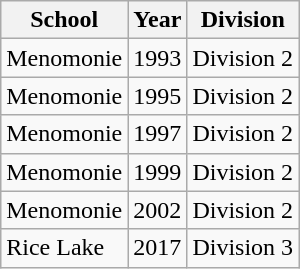<table class="wikitable">
<tr>
<th>School</th>
<th>Year</th>
<th>Division</th>
</tr>
<tr>
<td>Menomonie</td>
<td>1993</td>
<td>Division 2</td>
</tr>
<tr>
<td>Menomonie</td>
<td>1995</td>
<td>Division 2</td>
</tr>
<tr>
<td>Menomonie</td>
<td>1997</td>
<td>Division 2</td>
</tr>
<tr>
<td>Menomonie</td>
<td>1999</td>
<td>Division 2</td>
</tr>
<tr>
<td>Menomonie</td>
<td>2002</td>
<td>Division 2</td>
</tr>
<tr>
<td>Rice Lake</td>
<td>2017</td>
<td>Division 3</td>
</tr>
</table>
